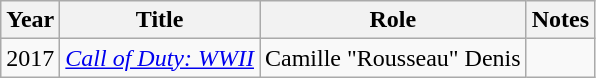<table class="wikitable sortable">
<tr>
<th>Year</th>
<th>Title</th>
<th>Role</th>
<th>Notes</th>
</tr>
<tr>
<td>2017</td>
<td><em><a href='#'>Call of Duty: WWII</a></em></td>
<td>Camille "Rousseau" Denis</td>
<td></td>
</tr>
</table>
